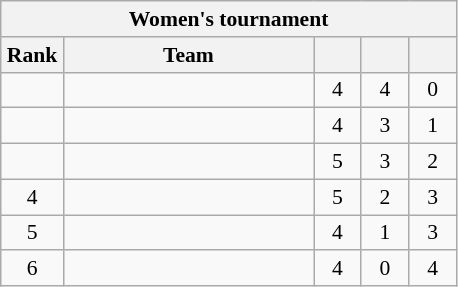<table class="wikitable" style="text-align: center; font-size:90% ">
<tr>
<th colspan=9>Women's tournament</th>
</tr>
<tr>
<th width=35>Rank</th>
<th width=160>Team</th>
<th width=25></th>
<th width=25></th>
<th width=25></th>
</tr>
<tr>
<td></td>
<td align=left></td>
<td>4</td>
<td>4</td>
<td>0</td>
</tr>
<tr>
<td></td>
<td align=left></td>
<td>4</td>
<td>3</td>
<td>1</td>
</tr>
<tr>
<td></td>
<td align=left></td>
<td>5</td>
<td>3</td>
<td>2</td>
</tr>
<tr>
<td>4</td>
<td align=left></td>
<td>5</td>
<td>2</td>
<td>3</td>
</tr>
<tr>
<td>5</td>
<td align=left></td>
<td>4</td>
<td>1</td>
<td>3</td>
</tr>
<tr>
<td>6</td>
<td align=left></td>
<td>4</td>
<td>0</td>
<td>4</td>
</tr>
</table>
